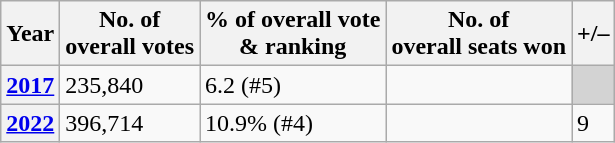<table class=wikitable>
<tr>
<th>Year</th>
<th>No. of<br>overall votes</th>
<th>% of overall vote<br> & ranking</th>
<th>No. of<br>overall seats won</th>
<th>+/–</th>
</tr>
<tr>
<th><a href='#'>2017</a></th>
<td>235,840</td>
<td>6.2 (#5)</td>
<td></td>
<td style="background:lightgrey;"></td>
</tr>
<tr>
<th><a href='#'>2022</a></th>
<td>396,714</td>
<td>10.9% (#4)</td>
<td></td>
<td> 9</td>
</tr>
</table>
